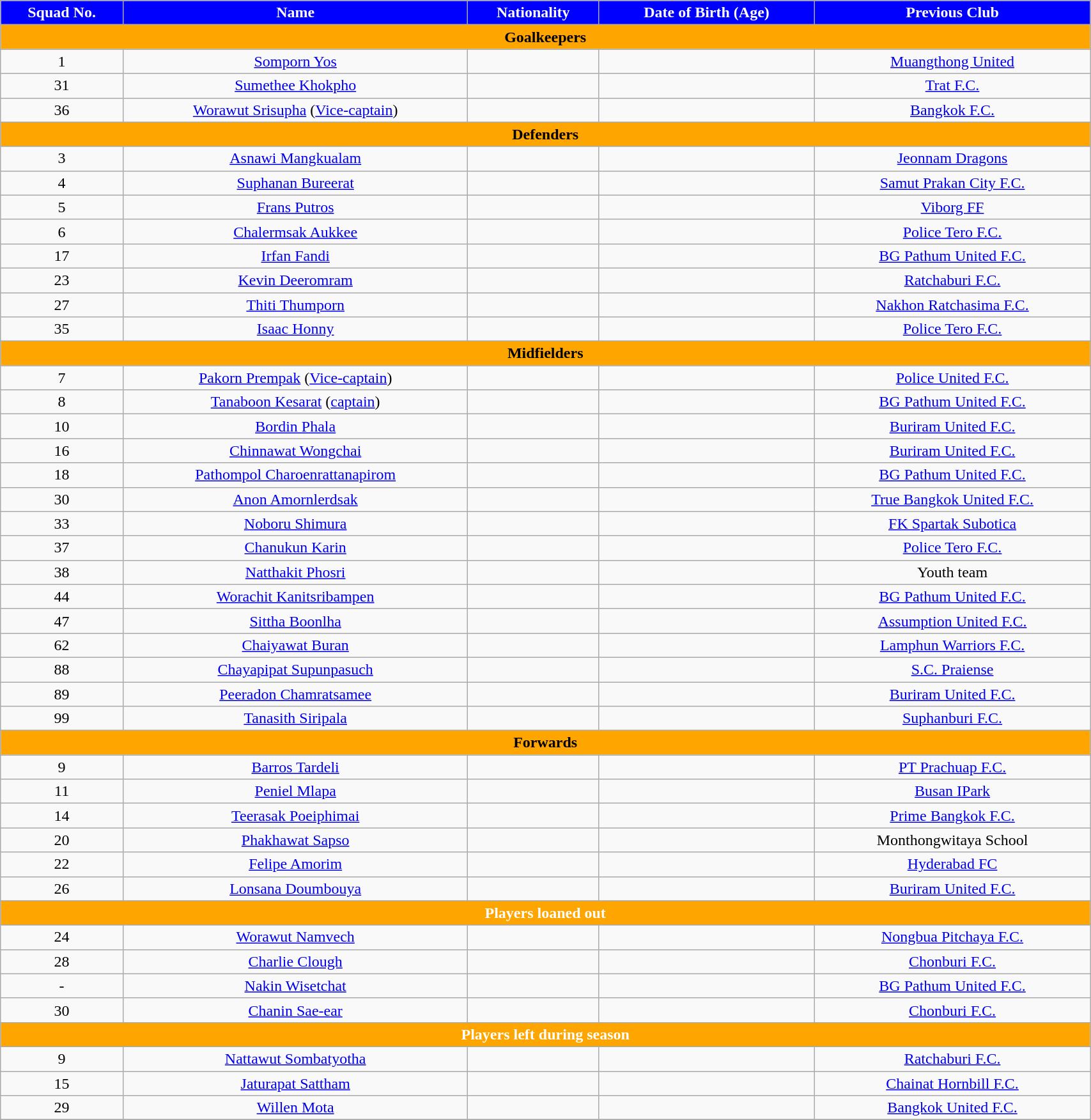<table class="wikitable" style="text-align:center; font-size:100%; width:90%;">
<tr>
<th style="background:blue; color:white; text-align:center;">Squad No.</th>
<th style="background:blue; color:white; text-align:center;">Name</th>
<th style="background:blue; color:white; text-align:center;">Nationality</th>
<th style="background:blue; color:white; text-align:center;">Date of Birth (Age)</th>
<th style="background:blue; color:white; text-align:center;">Previous Club</th>
</tr>
<tr>
<th colspan="8" style="background:orange; color:black; text-align:center">Goalkeepers</th>
</tr>
<tr>
<td>1</td>
<td><a href='#'>Somporn Yos</a></td>
<td></td>
<td></td>
<td> <a href='#'>Muangthong United</a></td>
</tr>
<tr>
<td>31</td>
<td><a href='#'>Sumethee Khokpho</a></td>
<td></td>
<td></td>
<td> <a href='#'>Trat F.C.</a></td>
</tr>
<tr>
<td>36</td>
<td><a href='#'>Worawut Srisupha</a> (<a href='#'>Vice-captain</a>)</td>
<td></td>
<td></td>
<td> <a href='#'>Bangkok F.C.</a></td>
</tr>
<tr>
<th colspan="8" style="background:orange; color:black; text-align:center">Defenders</th>
</tr>
<tr>
<td>3</td>
<td><a href='#'>Asnawi Mangkualam</a></td>
<td></td>
<td></td>
<td> <a href='#'>Jeonnam Dragons</a></td>
</tr>
<tr>
<td>4</td>
<td><a href='#'>Suphanan Bureerat</a></td>
<td></td>
<td></td>
<td> <a href='#'>Samut Prakan City F.C.</a></td>
</tr>
<tr>
<td>5</td>
<td><a href='#'>Frans Putros</a></td>
<td></td>
<td></td>
<td> <a href='#'>Viborg FF</a></td>
</tr>
<tr>
<td>6</td>
<td><a href='#'>Chalermsak Aukkee</a></td>
<td></td>
<td></td>
<td> <a href='#'>Police Tero F.C.</a></td>
</tr>
<tr>
<td>17</td>
<td><a href='#'>Irfan Fandi</a></td>
<td></td>
<td></td>
<td> <a href='#'>BG Pathum United F.C.</a></td>
</tr>
<tr>
<td>23</td>
<td><a href='#'>Kevin Deeromram</a></td>
<td></td>
<td></td>
<td> <a href='#'>Ratchaburi F.C.</a></td>
</tr>
<tr>
<td>27</td>
<td><a href='#'>Thiti Thumporn</a></td>
<td></td>
<td></td>
<td> <a href='#'>Nakhon Ratchasima F.C.</a></td>
</tr>
<tr>
<td>35</td>
<td><a href='#'>Isaac Honny</a></td>
<td></td>
<td></td>
<td> <a href='#'>Police Tero F.C.</a></td>
</tr>
<tr>
<th colspan="8" style="background:orange; color:black; text-align:center">Midfielders</th>
</tr>
<tr>
<td>7</td>
<td><a href='#'>Pakorn Prempak</a> (<a href='#'>Vice-captain</a>)</td>
<td></td>
<td></td>
<td> <a href='#'>Police United F.C.</a></td>
</tr>
<tr>
<td>8</td>
<td><a href='#'>Tanaboon Kesarat</a> (<a href='#'>captain</a>)</td>
<td></td>
<td></td>
<td> <a href='#'>BG Pathum United F.C.</a></td>
</tr>
<tr>
<td>10</td>
<td><a href='#'>Bordin Phala</a></td>
<td></td>
<td></td>
<td> <a href='#'>Buriram United F.C.</a></td>
</tr>
<tr>
<td>16</td>
<td><a href='#'>Chinnawat Wongchai</a></td>
<td></td>
<td></td>
<td> <a href='#'>Buriram United F.C.</a></td>
</tr>
<tr>
<td>18</td>
<td><a href='#'>Pathompol Charoenrattanapirom</a></td>
<td></td>
<td></td>
<td> <a href='#'>BG Pathum United F.C.</a></td>
</tr>
<tr>
<td>30</td>
<td><a href='#'>Anon Amornlerdsak</a></td>
<td></td>
<td></td>
<td> <a href='#'>True Bangkok United F.C.</a></td>
</tr>
<tr>
<td>33</td>
<td><a href='#'>Noboru Shimura</a></td>
<td></td>
<td></td>
<td> <a href='#'>FK Spartak Subotica</a></td>
</tr>
<tr>
<td>37</td>
<td><a href='#'>Chanukun Karin</a></td>
<td></td>
<td></td>
<td> <a href='#'>Police Tero F.C.</a></td>
</tr>
<tr>
<td>38</td>
<td><a href='#'>Natthakit Phosri</a></td>
<td></td>
<td></td>
<td>Youth team</td>
</tr>
<tr>
<td>44</td>
<td><a href='#'>Worachit Kanitsribampen</a></td>
<td></td>
<td></td>
<td> <a href='#'>BG Pathum United F.C.</a></td>
</tr>
<tr>
<td>47</td>
<td><a href='#'>Sittha Boonlha</a></td>
<td></td>
<td></td>
<td> <a href='#'>Assumption United F.C.</a></td>
</tr>
<tr>
<td>62</td>
<td><a href='#'>Chaiyawat Buran</a></td>
<td></td>
<td></td>
<td> <a href='#'>Lamphun Warriors F.C.</a></td>
</tr>
<tr>
<td>88</td>
<td><a href='#'>Chayapipat Supunpasuch</a></td>
<td></td>
<td></td>
<td> <a href='#'>S.C. Praiense</a></td>
</tr>
<tr>
<td>89</td>
<td><a href='#'>Peeradon Chamratsamee</a></td>
<td></td>
<td></td>
<td> <a href='#'>Buriram United F.C.</a></td>
</tr>
<tr>
<td>99</td>
<td><a href='#'>Tanasith Siripala</a></td>
<td></td>
<td></td>
<td> <a href='#'>Suphanburi F.C.</a></td>
</tr>
<tr>
<th colspan="8" style="background:orange; color:black; text-align:center">Forwards</th>
</tr>
<tr>
<td>9</td>
<td><a href='#'>Barros Tardeli</a></td>
<td></td>
<td></td>
<td> <a href='#'>PT Prachuap F.C.</a></td>
</tr>
<tr>
<td>11</td>
<td><a href='#'>Peniel Mlapa</a></td>
<td></td>
<td></td>
<td> <a href='#'>Busan IPark</a></td>
</tr>
<tr>
<td>14</td>
<td><a href='#'>Teerasak Poeiphimai</a></td>
<td></td>
<td></td>
<td> <a href='#'>Prime Bangkok F.C.</a></td>
</tr>
<tr>
<td>20</td>
<td><a href='#'>Phakhawat Sapso</a></td>
<td></td>
<td></td>
<td> Monthongwitaya School</td>
</tr>
<tr>
<td>22</td>
<td><a href='#'>Felipe Amorim</a></td>
<td></td>
<td></td>
<td> <a href='#'>Hyderabad FC</a></td>
</tr>
<tr>
<td>26</td>
<td><a href='#'>Lonsana Doumbouya</a></td>
<td></td>
<td></td>
<td> <a href='#'>Buriram United F.C.</a></td>
</tr>
<tr>
<th colspan="8" style="background:orange; color:white; text-align:center">Players loaned out</th>
</tr>
<tr>
<td>24</td>
<td><a href='#'>Worawut Namvech</a></td>
<td></td>
<td></td>
<td> <a href='#'>Nongbua Pitchaya F.C.</a></td>
</tr>
<tr>
<td>28</td>
<td><a href='#'>Charlie Clough</a></td>
<td></td>
<td></td>
<td> <a href='#'>Chonburi F.C.</a></td>
</tr>
<tr>
<td>-</td>
<td><a href='#'>Nakin Wisetchat</a></td>
<td></td>
<td></td>
<td> <a href='#'>BG Pathum United F.C.</a></td>
</tr>
<tr>
<td>30</td>
<td><a href='#'>Chanin Sae-ear</a></td>
<td></td>
<td></td>
<td> <a href='#'>Chonburi F.C.</a></td>
</tr>
<tr>
<th colspan="8" style="background:orange; color:white; text-align:center">Players left during season</th>
</tr>
<tr>
<td>9</td>
<td><a href='#'>Nattawut Sombatyotha</a></td>
<td></td>
<td></td>
<td> <a href='#'>Ratchaburi F.C.</a></td>
</tr>
<tr>
<td>15</td>
<td><a href='#'>Jaturapat Sattham</a></td>
<td></td>
<td></td>
<td> <a href='#'>Chainat Hornbill F.C.</a></td>
</tr>
<tr>
<td>29</td>
<td><a href='#'>Willen Mota</a></td>
<td></td>
<td></td>
<td> <a href='#'>Bangkok United F.C.</a></td>
</tr>
<tr>
</tr>
</table>
